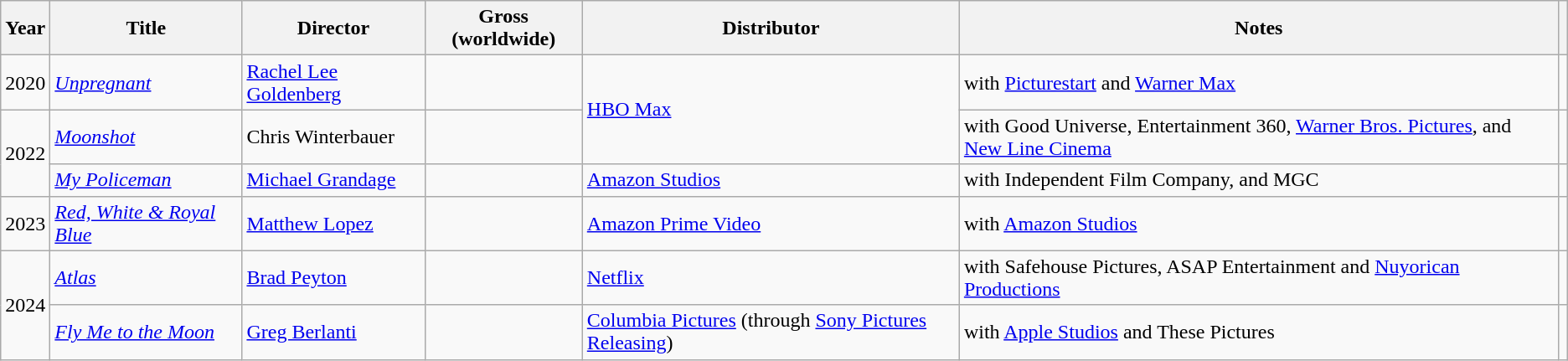<table class="wikitable sortable">
<tr>
<th>Year</th>
<th>Title</th>
<th>Director</th>
<th>Gross (worldwide)</th>
<th>Distributor</th>
<th class="unsortable">Notes</th>
<th class="unsortable"></th>
</tr>
<tr>
<td>2020</td>
<td><em><a href='#'>Unpregnant</a></em></td>
<td><a href='#'>Rachel Lee Goldenberg</a></td>
<td></td>
<td rowspan="2"><a href='#'>HBO Max</a></td>
<td>with <a href='#'>Picturestart</a> and <a href='#'>Warner Max</a></td>
<td></td>
</tr>
<tr>
<td rowspan="2">2022</td>
<td><em><a href='#'>Moonshot</a></em></td>
<td>Chris Winterbauer</td>
<td></td>
<td>with Good Universe, Entertainment 360, <a href='#'>Warner Bros. Pictures</a>, and <a href='#'>New Line Cinema</a></td>
<td></td>
</tr>
<tr>
<td><em><a href='#'>My Policeman</a></em></td>
<td><a href='#'>Michael Grandage</a></td>
<td></td>
<td><a href='#'>Amazon Studios</a></td>
<td>with Independent Film Company, and MGC</td>
<td></td>
</tr>
<tr>
<td>2023</td>
<td><em><a href='#'>Red, White & Royal Blue</a></em></td>
<td><a href='#'>Matthew Lopez</a></td>
<td></td>
<td><a href='#'>Amazon Prime Video</a></td>
<td>with <a href='#'>Amazon Studios</a></td>
<td></td>
</tr>
<tr>
<td rowspan="2">2024</td>
<td><em><a href='#'>Atlas</a></em></td>
<td><a href='#'>Brad Peyton</a></td>
<td></td>
<td><a href='#'>Netflix</a></td>
<td>with Safehouse Pictures, ASAP Entertainment and <a href='#'>Nuyorican Productions</a></td>
<td></td>
</tr>
<tr>
<td><em><a href='#'>Fly Me to the Moon</a></em></td>
<td><a href='#'>Greg Berlanti</a></td>
<td></td>
<td><a href='#'>Columbia Pictures</a> (through <a href='#'>Sony Pictures Releasing</a>)</td>
<td>with <a href='#'>Apple Studios</a> and These Pictures</td>
<td></td>
</tr>
</table>
